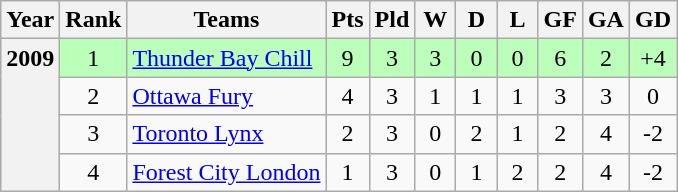<table class="wikitable" style="text-align: center;">
<tr>
<th>Year</th>
<th>Rank</th>
<th>Teams</th>
<th width="20">Pts</th>
<th width="20">Pld</th>
<th width="20">W</th>
<th width="20">D</th>
<th width="20">L</th>
<th width="20">GF</th>
<th width="20">GA</th>
<th width="20">GD</th>
</tr>
<tr style="background: #bbffbb">
<th rowspan="4" valign="top">2009</th>
<td>1</td>
<td style="text-align:left;"><a href='#'>Thunder Bay Chill</a></td>
<td>9</td>
<td>3</td>
<td>3</td>
<td>0</td>
<td>0</td>
<td>6</td>
<td>2</td>
<td>+4</td>
</tr>
<tr>
<td>2</td>
<td style="text-align:left;"><a href='#'>Ottawa Fury</a></td>
<td>4</td>
<td>3</td>
<td>1</td>
<td>1</td>
<td>1</td>
<td>3</td>
<td>3</td>
<td>0</td>
</tr>
<tr>
<td>3</td>
<td style="text-align:left;"><a href='#'>Toronto Lynx</a></td>
<td>2</td>
<td>3</td>
<td>0</td>
<td>2</td>
<td>1</td>
<td>2</td>
<td>4</td>
<td>-2</td>
</tr>
<tr>
<td>4</td>
<td style="text-align:left;"><a href='#'>Forest City London</a></td>
<td>1</td>
<td>3</td>
<td>0</td>
<td>1</td>
<td>2</td>
<td>2</td>
<td>4</td>
<td>-2</td>
</tr>
</table>
